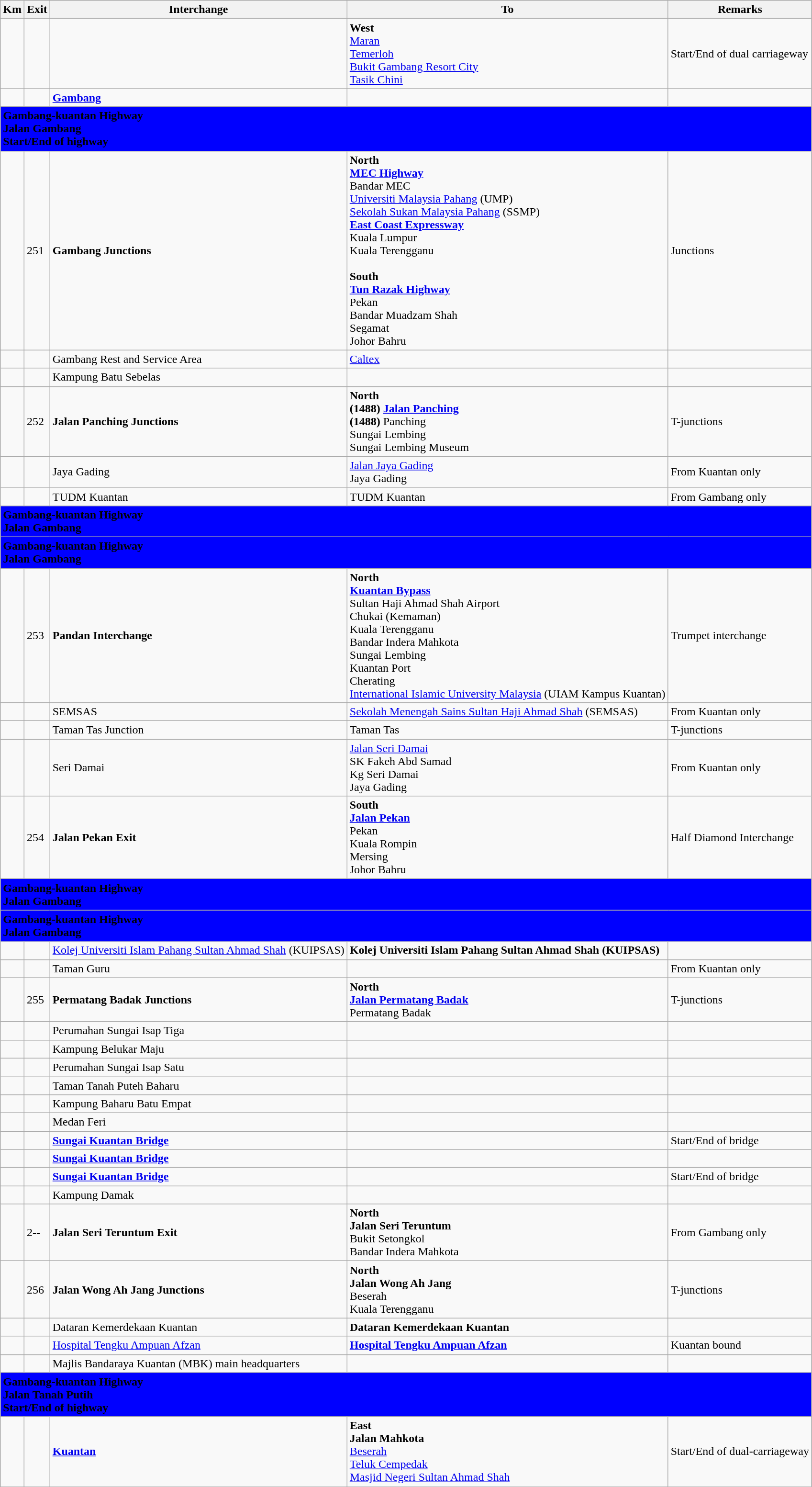<table class="wikitable">
<tr>
<th>Km</th>
<th>Exit</th>
<th>Interchange</th>
<th>To</th>
<th>Remarks</th>
</tr>
<tr>
<td></td>
<td></td>
<td></td>
<td><strong>West</strong><br> <a href='#'>Maran</a><br> <a href='#'>Temerloh</a><br> <a href='#'>Bukit Gambang Resort City</a><br> <a href='#'>Tasik Chini</a> </td>
<td>Start/End of dual carriageway</td>
</tr>
<tr>
<td></td>
<td></td>
<td><strong><a href='#'>Gambang</a></strong></td>
<td></td>
<td></td>
</tr>
<tr>
<td style="width:600px" colspan="6" style="text-align:center" bgcolor="blue"><strong><span> Gambang-kuantan Highway<br>Jalan Gambang<br>Start/End of highway</span></strong></td>
</tr>
<tr>
<td></td>
<td>251</td>
<td><strong>Gambang Junctions</strong></td>
<td><strong>North</strong><br>  <strong><a href='#'>MEC Highway</a></strong><br>  Bandar MEC<br><a href='#'>Universiti Malaysia Pahang</a> (UMP) <br><a href='#'>Sekolah Sukan Malaysia Pahang</a> (SSMP)<br>  <strong><a href='#'>East Coast Expressway</a></strong><br>Kuala Lumpur<br>Kuala Terengganu<br><br><strong>South</strong><br>  <strong><a href='#'>Tun Razak Highway</a></strong><br> Pekan<br>  Bandar Muadzam Shah<br>  Segamat<br>   Johor Bahru</td>
<td>Junctions</td>
</tr>
<tr>
<td></td>
<td></td>
<td> Gambang Rest and Service Area</td>
<td>        <a href='#'>Caltex</a></td>
<td></td>
</tr>
<tr>
<td></td>
<td></td>
<td>Kampung Batu Sebelas</td>
<td></td>
<td></td>
</tr>
<tr>
<td></td>
<td>252</td>
<td><strong>Jalan Panching Junctions</strong></td>
<td><strong>North</strong><br> <strong>(1488)</strong> <strong><a href='#'>Jalan Panching</a></strong><br> <strong>(1488)</strong> Panching<br> Sungai Lembing<br>Sungai Lembing Museum</td>
<td>T-junctions</td>
</tr>
<tr>
<td></td>
<td></td>
<td>Jaya Gading</td>
<td> <a href='#'>Jalan Jaya Gading</a><br>Jaya Gading</td>
<td>From Kuantan only</td>
</tr>
<tr>
<td></td>
<td></td>
<td>TUDM Kuantan</td>
<td>TUDM Kuantan</td>
<td>From Gambang only</td>
</tr>
<tr>
<td style="width:600px" colspan="6" style="text-align:center" bgcolor="blue"><strong><span> Gambang-kuantan Highway<br>Jalan Gambang</span></strong></td>
</tr>
<tr>
<td style="width:600px" colspan="6" style="text-align:center" bgcolor="blue"><strong><span>   Gambang-kuantan Highway<br>Jalan Gambang</span></strong></td>
</tr>
<tr>
<td></td>
<td>253</td>
<td><strong>Pandan Interchange</strong></td>
<td><strong>North</strong><br>  <strong><a href='#'>Kuantan Bypass</a></strong><br> Sultan Haji Ahmad Shah Airport <br>  Chukai (Kemaman)<br>  Kuala Terengganu<br>  Bandar Indera Mahkota<br> Sungai Lembing<br>  Kuantan Port <br>  Cherating<br><a href='#'>International Islamic University Malaysia</a> (UIAM Kampus Kuantan) </td>
<td>Trumpet interchange</td>
</tr>
<tr>
<td></td>
<td></td>
<td>SEMSAS</td>
<td><a href='#'>Sekolah Menengah Sains Sultan Haji Ahmad Shah</a> (SEMSAS)</td>
<td>From Kuantan only</td>
</tr>
<tr>
<td></td>
<td></td>
<td>Taman Tas Junction</td>
<td>Taman Tas</td>
<td>T-junctions</td>
</tr>
<tr>
<td></td>
<td></td>
<td>Seri Damai</td>
<td> <a href='#'>Jalan Seri Damai</a><br>SK Fakeh Abd Samad<br>Kg Seri Damai<br>Jaya Gading</td>
<td>From Kuantan only</td>
</tr>
<tr>
<td></td>
<td>254</td>
<td><strong>Jalan Pekan Exit</strong></td>
<td><strong>South</strong><br>  <strong><a href='#'>Jalan Pekan</a></strong><br>  Pekan<br>  Kuala Rompin<br>  Mersing<br>  Johor Bahru</td>
<td>Half Diamond Interchange</td>
</tr>
<tr>
<td style="width:600px" colspan="6" style="text-align:center" bgcolor="blue"><strong><span>   Gambang-kuantan Highway<br>Jalan Gambang</span></strong></td>
</tr>
<tr>
<td style="width:600px" colspan="6" style="text-align:center" bgcolor="blue"><strong><span> Gambang-kuantan Highway<br>Jalan Gambang</span></strong></td>
</tr>
<tr>
<td></td>
<td></td>
<td><a href='#'>Kolej Universiti Islam Pahang Sultan Ahmad Shah</a> (KUIPSAS) </td>
<td><strong>Kolej Universiti Islam Pahang Sultan Ahmad Shah (KUIPSAS)</strong> </td>
<td></td>
</tr>
<tr>
<td></td>
<td></td>
<td>Taman Guru</td>
<td></td>
<td>From Kuantan only</td>
</tr>
<tr>
<td></td>
<td>255</td>
<td><strong>Permatang Badak Junctions</strong></td>
<td><strong>North</strong><br> <strong><a href='#'>Jalan Permatang Badak</a></strong><br>Permatang Badak</td>
<td>T-junctions</td>
</tr>
<tr>
<td></td>
<td></td>
<td>Perumahan Sungai Isap Tiga</td>
<td></td>
<td></td>
</tr>
<tr>
<td></td>
<td></td>
<td>Kampung Belukar Maju</td>
<td></td>
<td></td>
</tr>
<tr>
<td></td>
<td></td>
<td>Perumahan Sungai Isap Satu</td>
<td></td>
<td></td>
</tr>
<tr>
<td></td>
<td></td>
<td>Taman Tanah Puteh Baharu</td>
<td></td>
<td></td>
</tr>
<tr>
<td></td>
<td></td>
<td>Kampung Baharu Batu Empat</td>
<td></td>
<td></td>
</tr>
<tr>
<td></td>
<td></td>
<td>Medan Feri</td>
<td></td>
<td></td>
</tr>
<tr>
<td></td>
<td></td>
<td><strong><a href='#'>Sungai Kuantan Bridge</a></strong></td>
<td></td>
<td>Start/End of bridge</td>
</tr>
<tr>
<td></td>
<td></td>
<td><strong><a href='#'>Sungai Kuantan Bridge</a></strong></td>
<td></td>
<td></td>
</tr>
<tr>
<td></td>
<td></td>
<td><strong><a href='#'>Sungai Kuantan Bridge</a></strong></td>
<td></td>
<td>Start/End of bridge</td>
</tr>
<tr>
<td></td>
<td></td>
<td>Kampung Damak</td>
<td></td>
<td></td>
</tr>
<tr>
<td></td>
<td>2--</td>
<td><strong>Jalan Seri Teruntum Exit</strong></td>
<td><strong>North</strong><br><strong>Jalan Seri Teruntum</strong><br>Bukit Setongkol<br>Bandar Indera Mahkota</td>
<td>From Gambang only</td>
</tr>
<tr>
<td></td>
<td>256</td>
<td><strong>Jalan Wong Ah Jang Junctions</strong></td>
<td><strong>North</strong><br><strong>Jalan Wong Ah Jang</strong><br> Beserah<br>  Kuala Terengganu</td>
<td>T-junctions</td>
</tr>
<tr>
<td></td>
<td></td>
<td>Dataran Kemerdekaan Kuantan</td>
<td><strong>Dataran Kemerdekaan Kuantan</strong></td>
<td></td>
</tr>
<tr>
<td></td>
<td></td>
<td><a href='#'>Hospital Tengku Ampuan Afzan</a> </td>
<td><strong><a href='#'>Hospital Tengku Ampuan Afzan</a></strong> <br></td>
<td>Kuantan bound</td>
</tr>
<tr>
<td></td>
<td></td>
<td>Majlis Bandaraya Kuantan (MBK) main headquarters</td>
<td></td>
<td></td>
</tr>
<tr>
<td style="width:600px" colspan="6" style="text-align:center" bgcolor="blue"><strong><span> Gambang-kuantan Highway<br>Jalan Tanah Putih<br>Start/End of highway</span></strong></td>
</tr>
<tr>
<td></td>
<td></td>
<td><strong><a href='#'>Kuantan</a></strong></td>
<td><strong>East</strong><br> <strong>Jalan Mahkota</strong><br> <a href='#'>Beserah</a><br> <a href='#'>Teluk Cempedak</a><br><a href='#'>Masjid Negeri Sultan Ahmad Shah</a></td>
<td>Start/End of dual-carriageway</td>
</tr>
</table>
